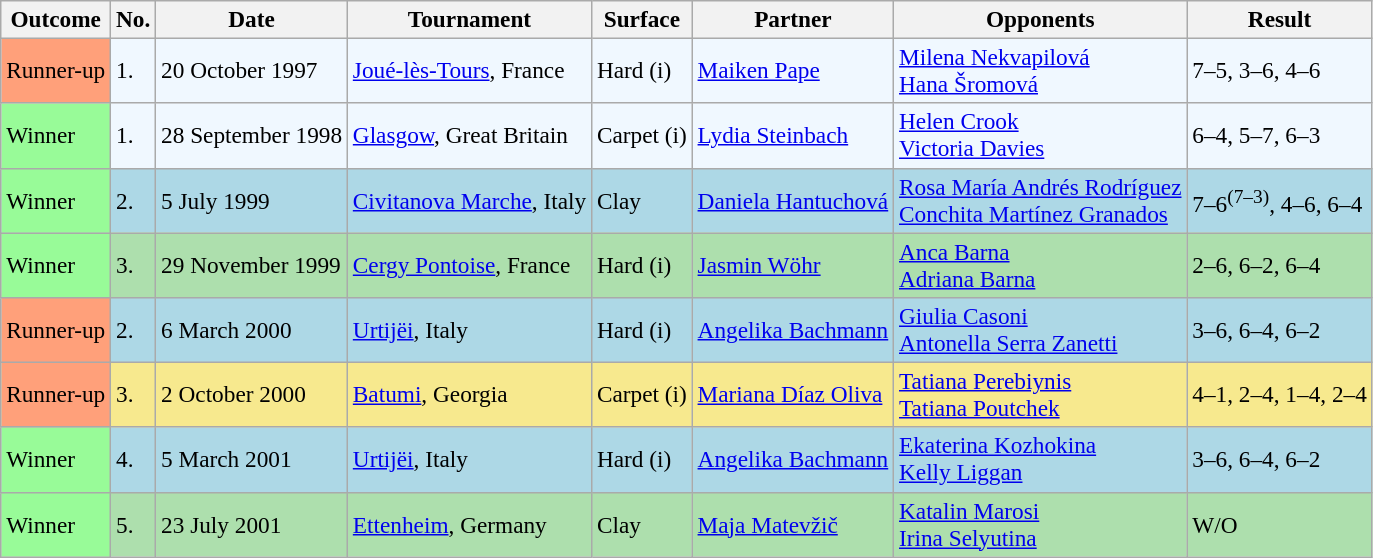<table class="sortable wikitable" style="font-size:97%;">
<tr>
<th><strong>Outcome</strong></th>
<th><strong>No.</strong></th>
<th><strong>Date</strong></th>
<th><strong>Tournament</strong></th>
<th><strong>Surface</strong></th>
<th><strong>Partner</strong></th>
<th><strong>Opponents</strong></th>
<th><strong>Result</strong></th>
</tr>
<tr style="background:#f0f8ff;">
<td bgcolor="FFA07A">Runner-up</td>
<td>1.</td>
<td>20 October 1997</td>
<td><a href='#'>Joué-lès-Tours</a>, France</td>
<td>Hard (i)</td>
<td> <a href='#'>Maiken Pape</a></td>
<td> <a href='#'>Milena Nekvapilová</a> <br>  <a href='#'>Hana Šromová</a></td>
<td>7–5, 3–6, 4–6</td>
</tr>
<tr style="background:#f0f8ff;">
<td bgcolor="98FB98">Winner</td>
<td>1.</td>
<td>28 September 1998</td>
<td><a href='#'>Glasgow</a>, Great Britain</td>
<td>Carpet (i)</td>
<td> <a href='#'>Lydia Steinbach</a></td>
<td> <a href='#'>Helen Crook</a> <br>  <a href='#'>Victoria Davies</a></td>
<td>6–4, 5–7, 6–3</td>
</tr>
<tr style="background:lightblue;">
<td bgcolor="98FB98">Winner</td>
<td>2.</td>
<td>5 July 1999</td>
<td><a href='#'>Civitanova Marche</a>, Italy</td>
<td>Clay</td>
<td> <a href='#'>Daniela Hantuchová</a></td>
<td> <a href='#'>Rosa María Andrés Rodríguez</a> <br>  <a href='#'>Conchita Martínez Granados</a></td>
<td>7–6<sup>(7–3)</sup>, 4–6, 6–4</td>
</tr>
<tr style="background:#addfad;">
<td bgcolor="98FB98">Winner</td>
<td>3.</td>
<td>29 November 1999</td>
<td><a href='#'>Cergy Pontoise</a>, France</td>
<td>Hard (i)</td>
<td> <a href='#'>Jasmin Wöhr</a></td>
<td> <a href='#'>Anca Barna</a> <br>  <a href='#'>Adriana Barna</a></td>
<td>2–6, 6–2, 6–4</td>
</tr>
<tr style="background:lightblue;">
<td bgcolor="FFA07A">Runner-up</td>
<td>2.</td>
<td>6 March 2000</td>
<td><a href='#'>Urtijëi</a>, Italy</td>
<td>Hard (i)</td>
<td> <a href='#'>Angelika Bachmann</a></td>
<td> <a href='#'>Giulia Casoni</a> <br>  <a href='#'>Antonella Serra Zanetti</a></td>
<td>3–6, 6–4, 6–2</td>
</tr>
<tr style="background:#f7e98e;">
<td bgcolor="FFA07A">Runner-up</td>
<td>3.</td>
<td>2 October 2000</td>
<td><a href='#'>Batumi</a>, Georgia</td>
<td>Carpet (i)</td>
<td> <a href='#'>Mariana Díaz Oliva</a></td>
<td> <a href='#'>Tatiana Perebiynis</a> <br>  <a href='#'>Tatiana Poutchek</a></td>
<td>4–1, 2–4, 1–4, 2–4</td>
</tr>
<tr style="background:lightblue;">
<td bgcolor="98FB98">Winner</td>
<td>4.</td>
<td>5 March 2001</td>
<td><a href='#'>Urtijëi</a>, Italy</td>
<td>Hard (i)</td>
<td> <a href='#'>Angelika Bachmann</a></td>
<td> <a href='#'>Ekaterina Kozhokina</a> <br>  <a href='#'>Kelly Liggan</a></td>
<td>3–6, 6–4, 6–2</td>
</tr>
<tr style="background:#addfad;">
<td bgcolor="98FB98">Winner</td>
<td>5.</td>
<td>23 July 2001</td>
<td><a href='#'>Ettenheim</a>, Germany</td>
<td>Clay</td>
<td> <a href='#'>Maja Matevžič</a></td>
<td> <a href='#'>Katalin Marosi</a> <br>  <a href='#'>Irina Selyutina</a></td>
<td>W/O</td>
</tr>
</table>
